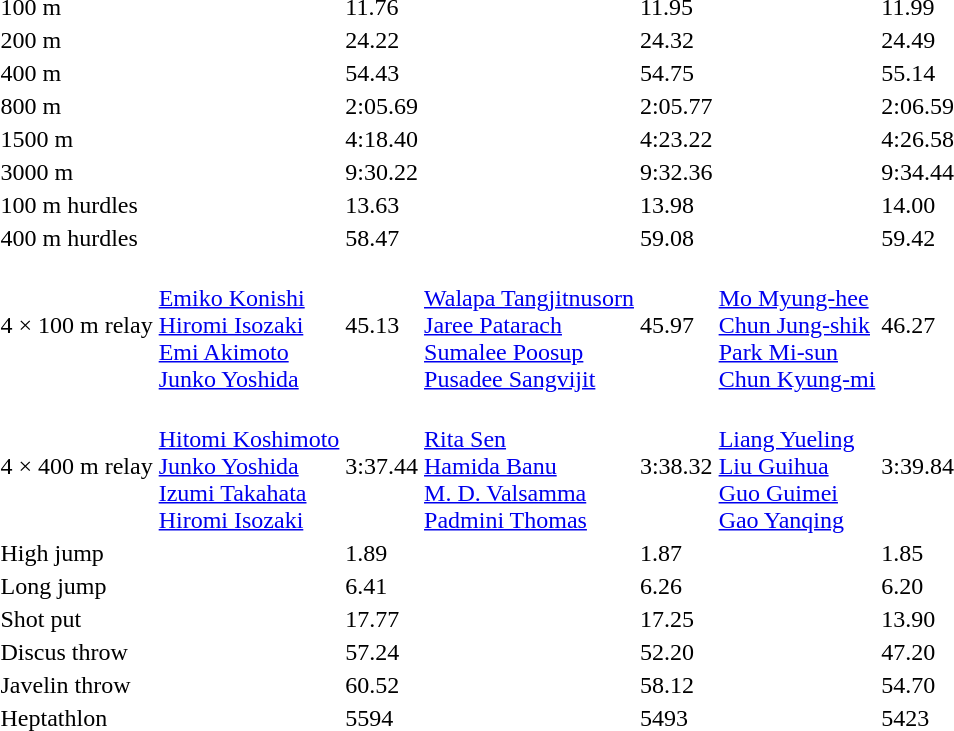<table>
<tr>
<td>100 m<br></td>
<td></td>
<td>11.76</td>
<td></td>
<td>11.95</td>
<td></td>
<td>11.99</td>
</tr>
<tr>
<td>200 m<br></td>
<td></td>
<td>24.22</td>
<td></td>
<td>24.32</td>
<td></td>
<td>24.49</td>
</tr>
<tr>
<td>400 m<br></td>
<td></td>
<td>54.43<br></td>
<td></td>
<td>54.75</td>
<td></td>
<td>55.14</td>
</tr>
<tr>
<td>800 m<br></td>
<td></td>
<td>2:05.69<br></td>
<td></td>
<td>2:05.77</td>
<td></td>
<td>2:06.59</td>
</tr>
<tr>
<td>1500 m<br></td>
<td></td>
<td>4:18.40<br></td>
<td></td>
<td>4:23.22</td>
<td></td>
<td>4:26.58</td>
</tr>
<tr>
<td>3000 m<br></td>
<td></td>
<td>9:30.22</td>
<td></td>
<td>9:32.36</td>
<td></td>
<td>9:34.44</td>
</tr>
<tr>
<td>100 m hurdles<br></td>
<td></td>
<td>13.63</td>
<td></td>
<td>13.98</td>
<td></td>
<td>14.00</td>
</tr>
<tr>
<td>400 m hurdles<br></td>
<td></td>
<td>58.47<br></td>
<td></td>
<td>59.08</td>
<td></td>
<td>59.42</td>
</tr>
<tr>
<td>4 × 100 m relay<br></td>
<td><br><a href='#'>Emiko Konishi</a><br><a href='#'>Hiromi Isozaki</a><br><a href='#'>Emi Akimoto</a><br><a href='#'>Junko Yoshida</a></td>
<td>45.13<br></td>
<td><br><a href='#'>Walapa Tangjitnusorn</a><br><a href='#'>Jaree Patarach</a><br><a href='#'>Sumalee Poosup</a><br><a href='#'>Pusadee Sangvijit</a></td>
<td>45.97</td>
<td><br><a href='#'>Mo Myung-hee</a><br><a href='#'>Chun Jung-shik</a><br><a href='#'>Park Mi-sun</a><br><a href='#'>Chun Kyung-mi</a></td>
<td>46.27</td>
</tr>
<tr>
<td>4 × 400 m relay<br></td>
<td><br><a href='#'>Hitomi Koshimoto</a><br><a href='#'>Junko Yoshida</a><br><a href='#'>Izumi Takahata</a><br><a href='#'>Hiromi Isozaki</a></td>
<td>3:37.44<br></td>
<td><br><a href='#'>Rita Sen</a><br><a href='#'>Hamida Banu</a><br><a href='#'>M. D. Valsamma</a><br><a href='#'>Padmini Thomas</a></td>
<td>3:38.32</td>
<td><br><a href='#'>Liang Yueling</a><br><a href='#'>Liu Guihua</a><br><a href='#'>Guo Guimei</a><br><a href='#'>Gao Yanqing</a></td>
<td>3:39.84</td>
</tr>
<tr>
<td>High jump<br></td>
<td></td>
<td>1.89<br></td>
<td></td>
<td>1.87</td>
<td></td>
<td>1.85</td>
</tr>
<tr>
<td>Long jump<br></td>
<td></td>
<td>6.41<br></td>
<td></td>
<td>6.26</td>
<td></td>
<td>6.20</td>
</tr>
<tr>
<td>Shot put<br></td>
<td></td>
<td>17.77<br></td>
<td></td>
<td>17.25</td>
<td></td>
<td>13.90</td>
</tr>
<tr>
<td>Discus throw<br></td>
<td></td>
<td>57.24<br></td>
<td></td>
<td>52.20</td>
<td></td>
<td>47.20</td>
</tr>
<tr>
<td>Javelin throw<br></td>
<td></td>
<td>60.52<br></td>
<td></td>
<td>58.12</td>
<td></td>
<td>54.70</td>
</tr>
<tr>
<td>Heptathlon<br></td>
<td></td>
<td>5594<br></td>
<td></td>
<td>5493</td>
<td></td>
<td>5423</td>
</tr>
</table>
